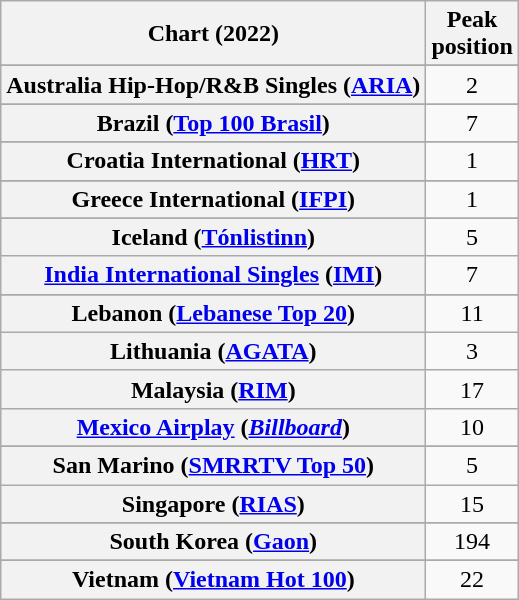<table class="wikitable sortable plainrowheaders" style="text-align:center">
<tr>
<th scope="col">Chart (2022)</th>
<th scope="col">Peak<br>position</th>
</tr>
<tr>
</tr>
<tr>
</tr>
<tr>
<th scope="row">Australia Hip-Hop/R&B Singles (<a href='#'>ARIA</a>)</th>
<td>2</td>
</tr>
<tr>
</tr>
<tr>
</tr>
<tr>
</tr>
<tr>
<th scope="row">Brazil (<a href='#'>Top 100 Brasil</a>)</th>
<td>7</td>
</tr>
<tr>
</tr>
<tr>
</tr>
<tr>
</tr>
<tr>
</tr>
<tr>
<th scope="row">Croatia International (<a href='#'>HRT</a>)</th>
<td>1</td>
</tr>
<tr>
</tr>
<tr>
</tr>
<tr>
</tr>
<tr>
</tr>
<tr>
</tr>
<tr>
</tr>
<tr>
</tr>
<tr>
</tr>
<tr>
<th scope="row">Greece International (<a href='#'>IFPI</a>)</th>
<td>1</td>
</tr>
<tr>
</tr>
<tr>
</tr>
<tr>
</tr>
<tr>
<th scope="row">Iceland (<a href='#'>Tónlistinn</a>)</th>
<td>5</td>
</tr>
<tr>
<th scope="row"><a href='#'>India International Singles</a> (<a href='#'>IMI</a>)</th>
<td>7</td>
</tr>
<tr>
</tr>
<tr>
</tr>
<tr>
</tr>
<tr>
<th scope="row">Lebanon (<a href='#'>Lebanese Top 20</a>)</th>
<td>11</td>
</tr>
<tr>
<th scope="row">Lithuania (<a href='#'>AGATA</a>)</th>
<td>3</td>
</tr>
<tr>
<th scope="row">Malaysia (<a href='#'>RIM</a>)</th>
<td>17</td>
</tr>
<tr>
<th scope="row"><a href='#'>Mexico Airplay</a> (<em><a href='#'>Billboard</a></em>)</th>
<td>10</td>
</tr>
<tr>
</tr>
<tr>
</tr>
<tr>
</tr>
<tr>
</tr>
<tr>
</tr>
<tr>
<th scope="row">San Marino (<a href='#'>SMRRTV Top 50</a>)</th>
<td>5</td>
</tr>
<tr>
<th scope="row">Singapore (<a href='#'>RIAS</a>)</th>
<td>15</td>
</tr>
<tr>
</tr>
<tr>
</tr>
<tr>
</tr>
<tr>
<th scope="row">South Korea (<a href='#'>Gaon</a>)</th>
<td>194</td>
</tr>
<tr>
</tr>
<tr>
</tr>
<tr>
</tr>
<tr>
</tr>
<tr>
</tr>
<tr>
</tr>
<tr>
</tr>
<tr>
</tr>
<tr>
</tr>
<tr>
</tr>
<tr>
</tr>
<tr>
</tr>
<tr>
<th scope="row">Vietnam (<a href='#'>Vietnam Hot 100</a>)</th>
<td>22</td>
</tr>
</table>
